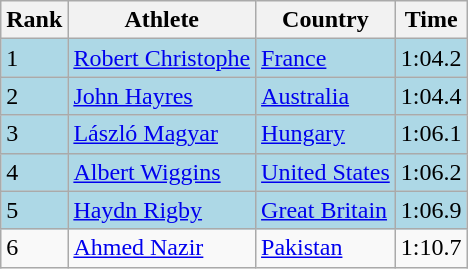<table class="wikitable">
<tr>
<th>Rank</th>
<th>Athlete</th>
<th>Country</th>
<th>Time</th>
</tr>
<tr bgcolor=lightblue>
<td>1</td>
<td><a href='#'>Robert Christophe</a></td>
<td><a href='#'>France</a></td>
<td>1:04.2</td>
</tr>
<tr bgcolor=lightblue>
<td>2</td>
<td><a href='#'>John Hayres</a></td>
<td><a href='#'>Australia</a></td>
<td>1:04.4</td>
</tr>
<tr bgcolor=lightblue>
<td>3</td>
<td><a href='#'>László Magyar</a></td>
<td><a href='#'>Hungary</a></td>
<td>1:06.1</td>
</tr>
<tr bgcolor=lightblue>
<td>4</td>
<td><a href='#'>Albert Wiggins</a></td>
<td><a href='#'>United States</a></td>
<td>1:06.2</td>
</tr>
<tr bgcolor=lightblue>
<td>5</td>
<td><a href='#'>Haydn Rigby</a></td>
<td><a href='#'>Great Britain</a></td>
<td>1:06.9</td>
</tr>
<tr>
<td>6</td>
<td><a href='#'>Ahmed Nazir</a></td>
<td><a href='#'>Pakistan</a></td>
<td>1:10.7</td>
</tr>
</table>
